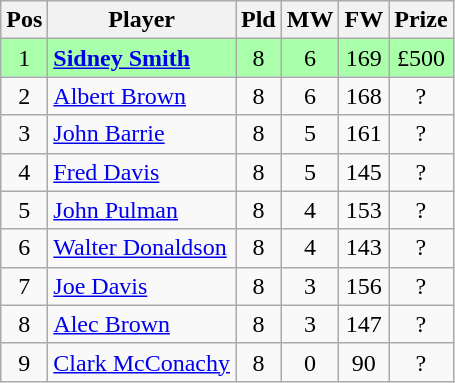<table class="wikitable" style="text-align: center;">
<tr>
<th>Pos</th>
<th>Player</th>
<th>Pld</th>
<th>MW</th>
<th>FW</th>
<th>Prize</th>
</tr>
<tr style="background:#aaffaa;">
<td>1</td>
<td align=left> <strong><a href='#'>Sidney Smith</a></strong></td>
<td>8</td>
<td>6</td>
<td>169</td>
<td>£500</td>
</tr>
<tr>
<td>2</td>
<td align=left> <a href='#'>Albert Brown</a></td>
<td>8</td>
<td>6</td>
<td>168</td>
<td>?</td>
</tr>
<tr>
<td>3</td>
<td align=left> <a href='#'>John Barrie</a></td>
<td>8</td>
<td>5</td>
<td>161</td>
<td>?</td>
</tr>
<tr>
<td>4</td>
<td align=left> <a href='#'>Fred Davis</a></td>
<td>8</td>
<td>5</td>
<td>145</td>
<td>?</td>
</tr>
<tr>
<td>5</td>
<td align=left> <a href='#'>John Pulman</a></td>
<td>8</td>
<td>4</td>
<td>153</td>
<td>?</td>
</tr>
<tr>
<td>6</td>
<td align=left> <a href='#'>Walter Donaldson</a></td>
<td>8</td>
<td>4</td>
<td>143</td>
<td>?</td>
</tr>
<tr>
<td>7</td>
<td align=left> <a href='#'>Joe Davis</a></td>
<td>8</td>
<td>3</td>
<td>156</td>
<td>?</td>
</tr>
<tr>
<td>8</td>
<td align=left> <a href='#'>Alec Brown</a></td>
<td>8</td>
<td>3</td>
<td>147</td>
<td>?</td>
</tr>
<tr>
<td>9</td>
<td align=left> <a href='#'>Clark McConachy</a></td>
<td>8</td>
<td>0</td>
<td>90</td>
<td>?</td>
</tr>
</table>
